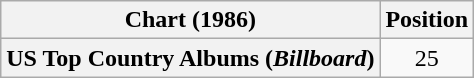<table class="wikitable plainrowheaders" style="text-align:center">
<tr>
<th scope="col">Chart (1986)</th>
<th scope="col">Position</th>
</tr>
<tr>
<th scope="row">US Top Country Albums (<em>Billboard</em>)</th>
<td>25</td>
</tr>
</table>
